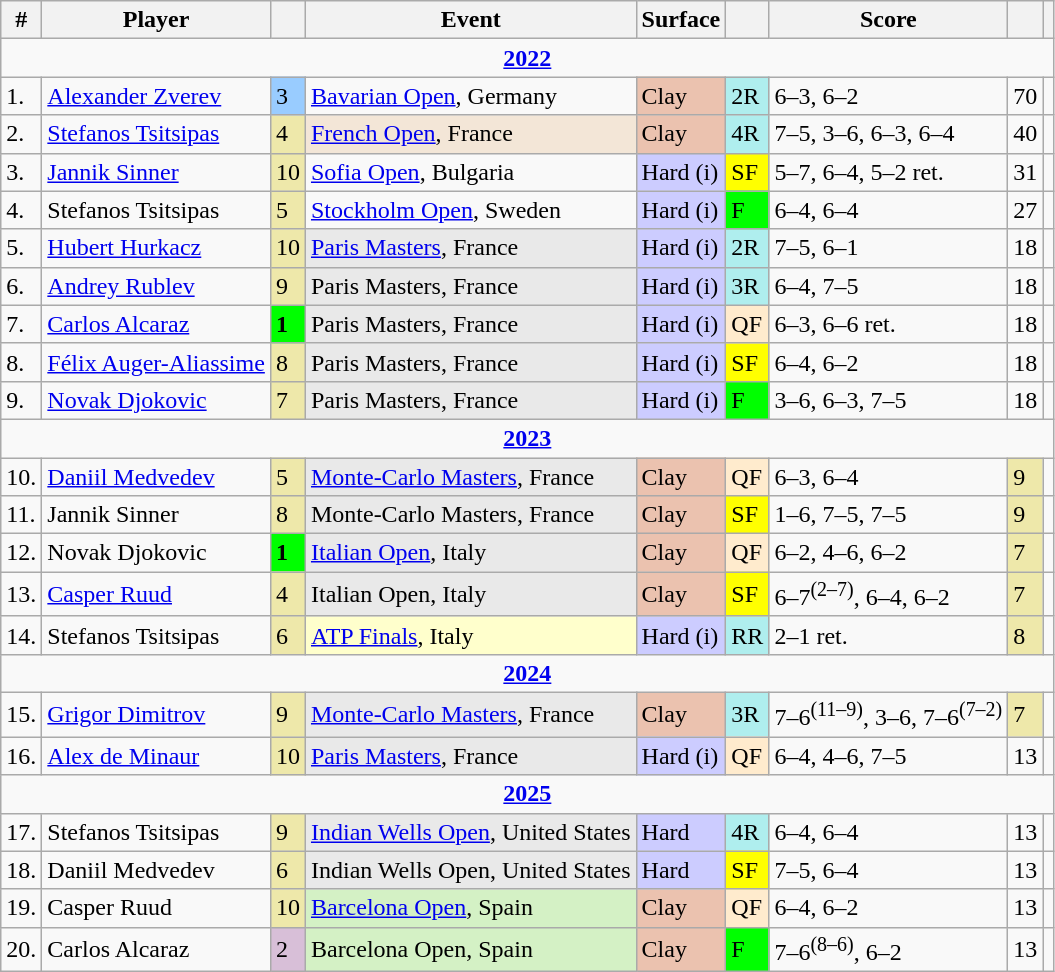<table class="sortable wikitable nowrap">
<tr>
<th class="unsortable">#</th>
<th>Player</th>
<th></th>
<th>Event</th>
<th>Surface</th>
<th class="unsortable"></th>
<th class="unsortable">Score</th>
<th class="unsortable"></th>
<th class="unsortable"></th>
</tr>
<tr>
<td colspan=9 style=text-align:center><strong><a href='#'>2022</a></strong></td>
</tr>
<tr>
<td>1.</td>
<td> <a href='#'>Alexander Zverev</a></td>
<td style=background:#99ccff>3</td>
<td><a href='#'>Bavarian Open</a>, Germany</td>
<td style=background:#ebc2af>Clay</td>
<td style=background:#afeeee>2R</td>
<td>6–3, 6–2</td>
<td>70</td>
<td></td>
</tr>
<tr>
<td>2.</td>
<td> <a href='#'>Stefanos Tsitsipas</a></td>
<td style=background:#eee8aa>4</td>
<td style=background:#f3e6d7><a href='#'>French Open</a>, France</td>
<td style=background:#ebc2af>Clay</td>
<td style=background:#afeeee>4R</td>
<td>7–5, 3–6, 6–3, 6–4</td>
<td>40</td>
<td></td>
</tr>
<tr>
<td>3.</td>
<td> <a href='#'>Jannik Sinner</a></td>
<td style=background:#eee8aa>10</td>
<td><a href='#'>Sofia Open</a>, Bulgaria</td>
<td style=background:#ccf>Hard (i)</td>
<td style=background:yellow>SF</td>
<td>5–7, 6–4, 5–2 ret.</td>
<td>31</td>
<td></td>
</tr>
<tr>
<td>4.</td>
<td> Stefanos Tsitsipas</td>
<td style=background:#eee8aa>5</td>
<td><a href='#'>Stockholm Open</a>, Sweden</td>
<td style=background:#ccf>Hard (i)</td>
<td style=background:lime>F</td>
<td>6–4, 6–4</td>
<td>27</td>
<td></td>
</tr>
<tr>
<td>5.</td>
<td> <a href='#'>Hubert Hurkacz</a></td>
<td style=background:#eee8aa>10</td>
<td style=background:#e9e9e9><a href='#'>Paris Masters</a>, France</td>
<td style=background:#ccf>Hard (i)</td>
<td style=background:#afeeee>2R</td>
<td>7–5, 6–1</td>
<td>18</td>
<td></td>
</tr>
<tr>
<td>6.</td>
<td> <a href='#'>Andrey Rublev</a></td>
<td style=background:#eee8aa>9</td>
<td style=background:#e9e9e9>Paris Masters, France</td>
<td style=background:#ccf>Hard (i)</td>
<td style=background:#afeeee>3R</td>
<td>6–4, 7–5</td>
<td>18</td>
<td></td>
</tr>
<tr>
<td>7.</td>
<td> <a href='#'>Carlos Alcaraz</a></td>
<td style=background:lime><strong>1</strong></td>
<td style=background:#e9e9e9>Paris Masters, France</td>
<td style=background:#ccf>Hard (i)</td>
<td style=background:#ffebcd>QF</td>
<td>6–3, 6–6 ret.</td>
<td>18</td>
<td></td>
</tr>
<tr>
<td>8.</td>
<td> <a href='#'>Félix Auger-Aliassime</a></td>
<td style=background:#eee8aa>8</td>
<td style=background:#e9e9e9>Paris Masters, France</td>
<td style=background:#ccf>Hard (i)</td>
<td style=background:yellow>SF</td>
<td>6–4, 6–2</td>
<td>18</td>
<td></td>
</tr>
<tr>
<td>9.</td>
<td> <a href='#'>Novak Djokovic</a></td>
<td style=background:#eee8aa>7</td>
<td style=background:#e9e9e9>Paris Masters, France</td>
<td style=background:#ccf>Hard (i)</td>
<td style=background:lime>F</td>
<td>3–6, 6–3, 7–5</td>
<td>18</td>
<td></td>
</tr>
<tr>
<td colspan=9 style=text-align:center><strong><a href='#'>2023</a></strong></td>
</tr>
<tr>
<td>10.</td>
<td> <a href='#'>Daniil Medvedev</a></td>
<td bgcolor=#eee8aa>5</td>
<td style=background:#e9e9e9><a href='#'>Monte-Carlo Masters</a>, France</td>
<td style=background:#ebc2af>Clay</td>
<td bgcolor=#ffebcd>QF</td>
<td>6–3, 6–4</td>
<td bgcolor=#eee8aa>9</td>
<td></td>
</tr>
<tr>
<td>11.</td>
<td> Jannik Sinner</td>
<td bgcolor=#eee8aa>8</td>
<td style=background:#e9e9e9>Monte-Carlo Masters, France</td>
<td style=background:#ebc2af>Clay</td>
<td bgcolor="yellow">SF</td>
<td>1–6, 7–5, 7–5</td>
<td bgcolor=#eee8aa>9</td>
<td></td>
</tr>
<tr>
<td>12.</td>
<td> Novak Djokovic</td>
<td style=background:lime><strong>1</strong></td>
<td style=background:#e9e9e9><a href='#'>Italian Open</a>, Italy</td>
<td style=background:#ebc2af>Clay</td>
<td style=background:#ffebcd>QF</td>
<td>6–2, 4–6, 6–2</td>
<td style=background:#eee8aa>7</td>
<td></td>
</tr>
<tr>
<td>13.</td>
<td> <a href='#'>Casper Ruud</a></td>
<td style=background:#eee8aa>4</td>
<td style=background:#e9e9e9>Italian Open, Italy</td>
<td style=background:#ebc2af>Clay</td>
<td style=background:yellow>SF</td>
<td>6–7<sup>(2–7)</sup>, 6–4, 6–2</td>
<td style=background:#eee8aa>7</td>
<td></td>
</tr>
<tr>
<td>14.</td>
<td> Stefanos Tsitsipas</td>
<td style=background:#eee8aa>6</td>
<td style=background:#ffffcc><a href='#'>ATP Finals</a>, Italy</td>
<td style=background:#ccccff>Hard (i)</td>
<td style=background:#afeeee>RR</td>
<td>2–1 ret.</td>
<td style=background:#eee8aa>8</td>
<td></td>
</tr>
<tr>
<td colspan=9 style=text-align:center><strong><a href='#'>2024</a></strong></td>
</tr>
<tr>
<td>15.</td>
<td> <a href='#'>Grigor Dimitrov</a></td>
<td style=background:#eee8aa>9</td>
<td style=background:#e9e9e9><a href='#'>Monte-Carlo Masters</a>, France</td>
<td style=background:#ebc2af>Clay</td>
<td style=background:#afeeee>3R</td>
<td>7–6<sup>(11–9)</sup>, 3–6, 7–6<sup>(7–2)</sup></td>
<td style=background:#eee8aa>7</td>
<td></td>
</tr>
<tr>
<td>16.</td>
<td> <a href='#'>Alex de Minaur</a></td>
<td style=background:#eee8aa>10</td>
<td style=background:#e9e9e9><a href='#'>Paris Masters</a>, France</td>
<td style=background:#ccf>Hard (i)</td>
<td style=background:#ffebcd>QF</td>
<td>6–4, 4–6, 7–5</td>
<td>13</td>
<td></td>
</tr>
<tr>
<td colspan=9 style=text-align:center><strong><a href='#'>2025</a></strong></td>
</tr>
<tr>
<td>17.</td>
<td> Stefanos Tsitsipas</td>
<td style=background:#eee8aa>9</td>
<td style=background:#e9e9e9><a href='#'>Indian Wells Open</a>, United States</td>
<td style=background:#ccccff>Hard</td>
<td style=background:#afeeee>4R</td>
<td>6–4, 6–4</td>
<td>13</td>
<td></td>
</tr>
<tr>
<td>18.</td>
<td> Daniil Medvedev</td>
<td style=background:#eee8aa>6</td>
<td style=background:#e9e9e9>Indian Wells Open, United States</td>
<td style=background:#ccccff>Hard</td>
<td style=background:yellow>SF</td>
<td>7–5, 6–4</td>
<td>13</td>
<td></td>
</tr>
<tr>
<td>19.</td>
<td> Casper Ruud</td>
<td style=background:#eee8aa>10</td>
<td style=background:#d4f1c5><a href='#'>Barcelona Open</a>, Spain</td>
<td style=background:#ebc2af>Clay</td>
<td style=background:#ffebcd>QF</td>
<td>6–4, 6–2</td>
<td>13</td>
<td></td>
</tr>
<tr>
<td>20.</td>
<td> Carlos Alcaraz</td>
<td style=background:thistle>2</td>
<td style=background:#d4f1c5>Barcelona Open, Spain</td>
<td style=background:#ebc2af>Clay</td>
<td style=background:lime>F</td>
<td>7–6<sup>(8–6)</sup>, 6–2</td>
<td>13</td>
<td></td>
</tr>
</table>
